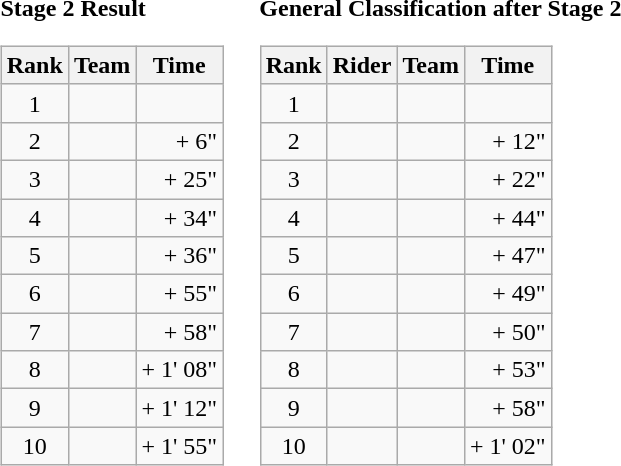<table>
<tr>
<td><strong>Stage 2 Result</strong><br><table class=wikitable>
<tr>
<th>Rank</th>
<th>Team</th>
<th>Time</th>
</tr>
<tr>
<td align=center>1</td>
<td> </td>
<td align=right></td>
</tr>
<tr>
<td align=center>2</td>
<td> </td>
<td align=right>+ 6"</td>
</tr>
<tr>
<td align=center>3</td>
<td> </td>
<td align=right>+ 25"</td>
</tr>
<tr>
<td align=center>4</td>
<td> </td>
<td align=right>+ 34"</td>
</tr>
<tr>
<td align=center>5</td>
<td> </td>
<td align=right>+ 36"</td>
</tr>
<tr>
<td align=center>6</td>
<td> </td>
<td align=right>+ 55"</td>
</tr>
<tr>
<td align=center>7</td>
<td> </td>
<td align=right>+ 58"</td>
</tr>
<tr>
<td align=center>8</td>
<td> </td>
<td align=right>+ 1' 08"</td>
</tr>
<tr>
<td align=center>9</td>
<td> </td>
<td align=right>+ 1' 12"</td>
</tr>
<tr>
<td align=center>10</td>
<td> </td>
<td align=right>+ 1' 55"</td>
</tr>
</table>
</td>
<td></td>
<td><strong>General Classification after Stage 2</strong><br><table class=wikitable>
<tr>
<th>Rank</th>
<th>Rider</th>
<th>Team</th>
<th>Time</th>
</tr>
<tr>
<td align=center>1</td>
<td> </td>
<td></td>
<td align=right></td>
</tr>
<tr>
<td align=center>2</td>
<td></td>
<td></td>
<td align=right>+ 12"</td>
</tr>
<tr>
<td align=center>3</td>
<td></td>
<td></td>
<td align=right>+ 22"</td>
</tr>
<tr>
<td align=center>4</td>
<td></td>
<td></td>
<td align=right>+ 44"</td>
</tr>
<tr>
<td align=center>5</td>
<td></td>
<td></td>
<td align=right>+ 47"</td>
</tr>
<tr>
<td align=center>6</td>
<td></td>
<td></td>
<td align=right>+ 49"</td>
</tr>
<tr>
<td align=center>7</td>
<td></td>
<td></td>
<td align=right>+ 50"</td>
</tr>
<tr>
<td align=center>8</td>
<td></td>
<td></td>
<td align=right>+ 53"</td>
</tr>
<tr>
<td align=center>9</td>
<td></td>
<td></td>
<td align=right>+ 58"</td>
</tr>
<tr>
<td align=center>10</td>
<td></td>
<td></td>
<td align=right>+ 1' 02"</td>
</tr>
</table>
</td>
</tr>
</table>
